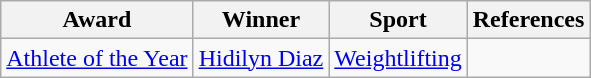<table class="wikitable">
<tr>
<th>Award</th>
<th>Winner</th>
<th>Sport</th>
<th>References</th>
</tr>
<tr>
<td><a href='#'>Athlete of the Year</a></td>
<td><a href='#'>Hidilyn Diaz</a></td>
<td><a href='#'>Weightlifting</a></td>
<td></td>
</tr>
</table>
